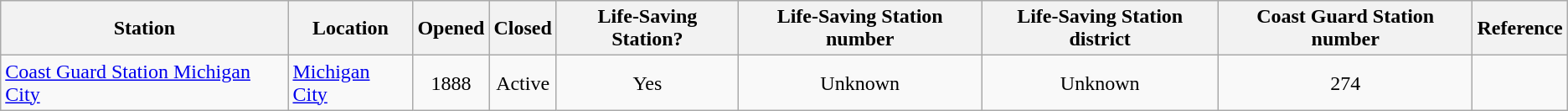<table class="wikitable sortable" style="text-align:left;">
<tr>
<th>Station</th>
<th>Location</th>
<th>Opened</th>
<th>Closed</th>
<th>Life-Saving Station?</th>
<th>Life-Saving Station number</th>
<th>Life-Saving Station district</th>
<th>Coast Guard Station number</th>
<th>Reference</th>
</tr>
<tr>
<td><a href='#'>Coast Guard Station Michigan City</a></td>
<td><a href='#'>Michigan City</a></td>
<td align="center">1888</td>
<td align="center">Active</td>
<td align="center">Yes</td>
<td align="center">Unknown</td>
<td align="center">Unknown</td>
<td align="center">274</td>
<td align="center"></td>
</tr>
</table>
